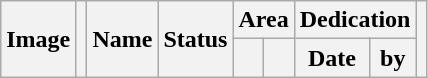<table class="wikitable sortable">
<tr>
<th rowspan=2>Image</th>
<th rowspan=2></th>
<th rowspan=2>Name</th>
<th rowspan=2>Status</th>
<th colspan=2>Area</th>
<th colspan=2>Dedication</th>
<th rowspan=2></th>
</tr>
<tr>
<th></th>
<th></th>
<th data-sort-type=date>Date</th>
<th>by<br>
</th>
</tr>
</table>
